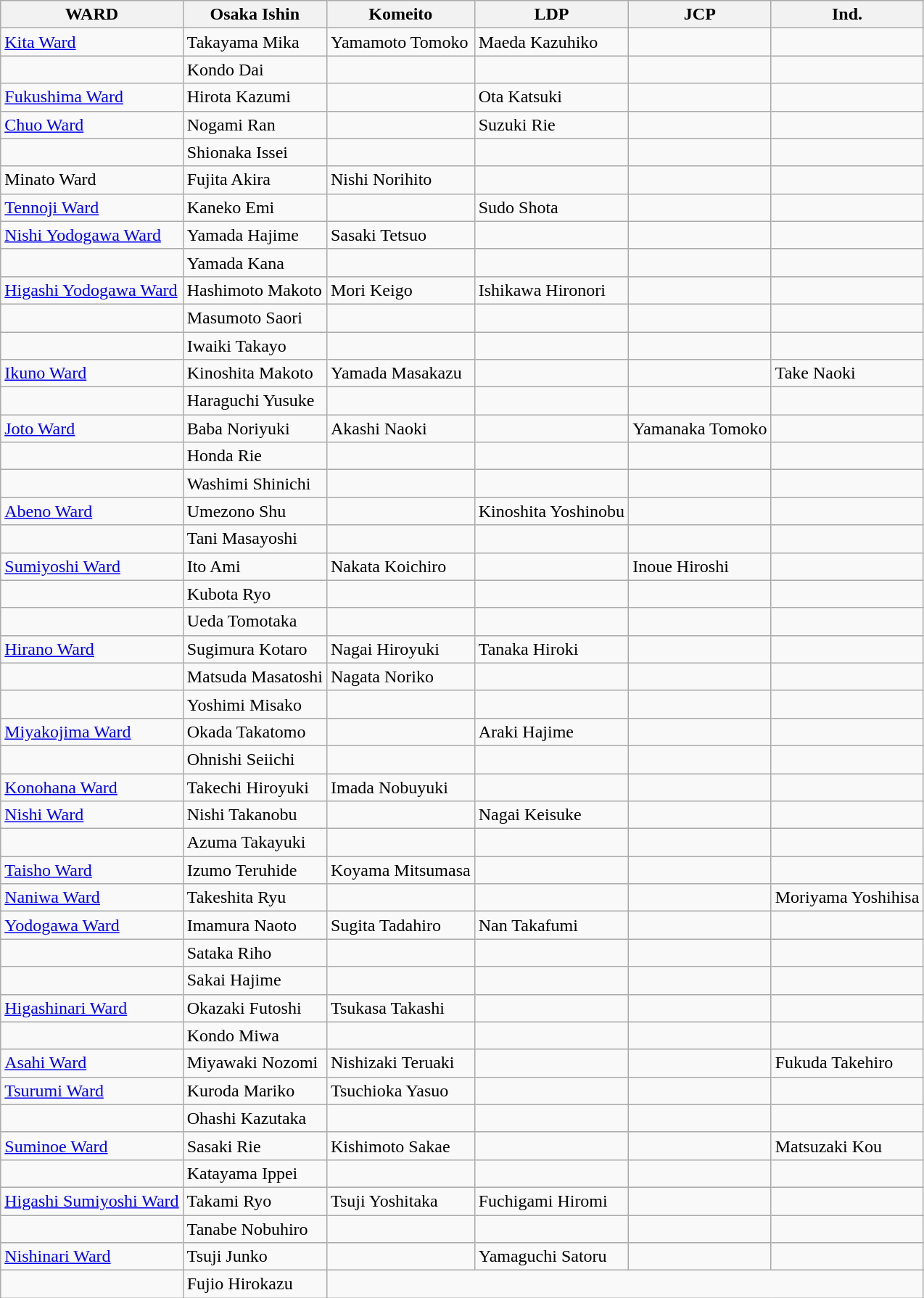<table class="wikitable">
<tr>
<th>WARD</th>
<th>Osaka Ishin</th>
<th>Komeito</th>
<th>LDP</th>
<th>JCP</th>
<th>Ind.</th>
</tr>
<tr>
<td><a href='#'>Kita Ward</a></td>
<td>Takayama Mika</td>
<td>Yamamoto Tomoko</td>
<td>Maeda Kazuhiko</td>
<td></td>
<td></td>
</tr>
<tr>
<td></td>
<td>Kondo Dai</td>
<td></td>
<td></td>
<td></td>
<td></td>
</tr>
<tr>
<td><a href='#'>Fukushima Ward</a></td>
<td>Hirota Kazumi</td>
<td></td>
<td>Ota Katsuki</td>
<td></td>
<td></td>
</tr>
<tr>
<td><a href='#'>Chuo Ward</a></td>
<td>Nogami Ran</td>
<td></td>
<td>Suzuki Rie</td>
<td></td>
<td></td>
</tr>
<tr>
<td></td>
<td>Shionaka Issei</td>
<td></td>
<td></td>
<td></td>
<td></td>
</tr>
<tr>
<td>Minato Ward</td>
<td>Fujita Akira</td>
<td>Nishi Norihito</td>
<td></td>
<td></td>
<td></td>
</tr>
<tr>
<td><a href='#'>Tennoji Ward</a></td>
<td>Kaneko Emi</td>
<td></td>
<td>Sudo Shota</td>
<td></td>
<td></td>
</tr>
<tr>
<td><a href='#'>Nishi Yodogawa Ward</a></td>
<td>Yamada Hajime</td>
<td>Sasaki Tetsuo</td>
<td></td>
<td></td>
<td></td>
</tr>
<tr>
<td></td>
<td>Yamada Kana</td>
<td></td>
<td></td>
<td></td>
<td></td>
</tr>
<tr>
<td><a href='#'>Higashi Yodogawa Ward</a></td>
<td>Hashimoto Makoto</td>
<td>Mori Keigo</td>
<td>Ishikawa Hironori</td>
<td></td>
<td></td>
</tr>
<tr>
<td></td>
<td>Masumoto Saori</td>
<td></td>
<td></td>
<td></td>
<td></td>
</tr>
<tr>
<td></td>
<td>Iwaiki Takayo</td>
<td></td>
<td></td>
<td></td>
<td></td>
</tr>
<tr>
<td><a href='#'>Ikuno Ward</a></td>
<td>Kinoshita Makoto</td>
<td>Yamada Masakazu</td>
<td></td>
<td></td>
<td>Take Naoki</td>
</tr>
<tr>
<td></td>
<td>Haraguchi Yusuke</td>
<td></td>
<td></td>
<td></td>
<td></td>
</tr>
<tr>
<td><a href='#'>Joto Ward</a></td>
<td>Baba Noriyuki</td>
<td>Akashi Naoki</td>
<td></td>
<td>Yamanaka Tomoko</td>
<td></td>
</tr>
<tr>
<td></td>
<td>Honda Rie</td>
<td></td>
<td></td>
<td></td>
<td></td>
</tr>
<tr>
<td></td>
<td>Washimi Shinichi</td>
<td></td>
<td></td>
<td></td>
<td></td>
</tr>
<tr>
<td><a href='#'>Abeno Ward</a></td>
<td>Umezono Shu</td>
<td></td>
<td>Kinoshita Yoshinobu</td>
<td></td>
<td></td>
</tr>
<tr>
<td></td>
<td>Tani Masayoshi</td>
<td></td>
<td></td>
<td></td>
<td></td>
</tr>
<tr>
<td><a href='#'>Sumiyoshi Ward</a></td>
<td>Ito Ami</td>
<td>Nakata Koichiro</td>
<td></td>
<td>Inoue Hiroshi</td>
<td></td>
</tr>
<tr>
<td></td>
<td>Kubota Ryo</td>
<td></td>
<td></td>
<td></td>
<td></td>
</tr>
<tr>
<td></td>
<td>Ueda Tomotaka</td>
<td></td>
<td></td>
<td></td>
<td></td>
</tr>
<tr>
<td><a href='#'>Hirano Ward</a></td>
<td>Sugimura Kotaro</td>
<td>Nagai Hiroyuki</td>
<td>Tanaka Hiroki</td>
<td></td>
<td></td>
</tr>
<tr>
<td></td>
<td>Matsuda Masatoshi</td>
<td>Nagata Noriko</td>
<td></td>
<td></td>
<td></td>
</tr>
<tr>
<td></td>
<td>Yoshimi Misako</td>
<td></td>
<td></td>
<td></td>
<td></td>
</tr>
<tr>
<td><a href='#'>Miyakojima Ward</a></td>
<td>Okada Takatomo</td>
<td></td>
<td>Araki Hajime</td>
<td></td>
<td></td>
</tr>
<tr>
<td></td>
<td>Ohnishi Seiichi</td>
<td></td>
<td></td>
<td></td>
<td></td>
</tr>
<tr>
<td><a href='#'>Konohana Ward</a></td>
<td>Takechi Hiroyuki</td>
<td>Imada Nobuyuki</td>
<td></td>
<td></td>
<td></td>
</tr>
<tr>
<td><a href='#'>Nishi Ward</a></td>
<td>Nishi Takanobu</td>
<td></td>
<td>Nagai Keisuke</td>
<td></td>
<td></td>
</tr>
<tr>
<td></td>
<td>Azuma Takayuki</td>
<td></td>
<td></td>
<td></td>
<td></td>
</tr>
<tr>
<td><a href='#'>Taisho Ward</a></td>
<td>Izumo Teruhide</td>
<td>Koyama Mitsumasa</td>
<td></td>
<td></td>
<td></td>
</tr>
<tr>
<td><a href='#'>Naniwa Ward</a></td>
<td>Takeshita Ryu</td>
<td></td>
<td></td>
<td></td>
<td>Moriyama Yoshihisa</td>
</tr>
<tr>
<td><a href='#'>Yodogawa Ward</a></td>
<td>Imamura Naoto</td>
<td>Sugita Tadahiro</td>
<td>Nan Takafumi</td>
<td></td>
<td></td>
</tr>
<tr>
<td></td>
<td>Sataka Riho</td>
<td></td>
<td></td>
<td></td>
<td></td>
</tr>
<tr>
<td></td>
<td>Sakai Hajime</td>
<td></td>
<td></td>
<td></td>
<td></td>
</tr>
<tr>
<td><a href='#'>Higashinari Ward</a></td>
<td>Okazaki Futoshi</td>
<td>Tsukasa Takashi</td>
<td></td>
<td></td>
<td></td>
</tr>
<tr>
<td></td>
<td>Kondo Miwa</td>
<td></td>
<td></td>
<td></td>
<td></td>
</tr>
<tr>
<td><a href='#'>Asahi Ward</a></td>
<td>Miyawaki Nozomi</td>
<td>Nishizaki Teruaki</td>
<td></td>
<td></td>
<td>Fukuda Takehiro</td>
</tr>
<tr>
<td><a href='#'>Tsurumi Ward</a></td>
<td>Kuroda Mariko</td>
<td>Tsuchioka Yasuo</td>
<td></td>
<td></td>
<td></td>
</tr>
<tr>
<td></td>
<td>Ohashi Kazutaka</td>
<td></td>
<td></td>
<td></td>
<td></td>
</tr>
<tr>
<td><a href='#'>Suminoe Ward</a></td>
<td>Sasaki Rie</td>
<td>Kishimoto Sakae</td>
<td></td>
<td></td>
<td>Matsuzaki Kou</td>
</tr>
<tr>
<td></td>
<td>Katayama Ippei</td>
<td></td>
<td></td>
<td></td>
<td></td>
</tr>
<tr>
<td><a href='#'>Higashi Sumiyoshi Ward</a></td>
<td>Takami Ryo</td>
<td>Tsuji Yoshitaka</td>
<td>Fuchigami Hiromi</td>
<td></td>
<td></td>
</tr>
<tr>
<td></td>
<td>Tanabe Nobuhiro</td>
<td></td>
<td></td>
<td></td>
<td></td>
</tr>
<tr>
<td><a href='#'>Nishinari Ward</a></td>
<td>Tsuji Junko</td>
<td></td>
<td>Yamaguchi Satoru</td>
<td></td>
<td></td>
</tr>
<tr>
<td></td>
<td>Fujio Hirokazu</td>
</tr>
</table>
